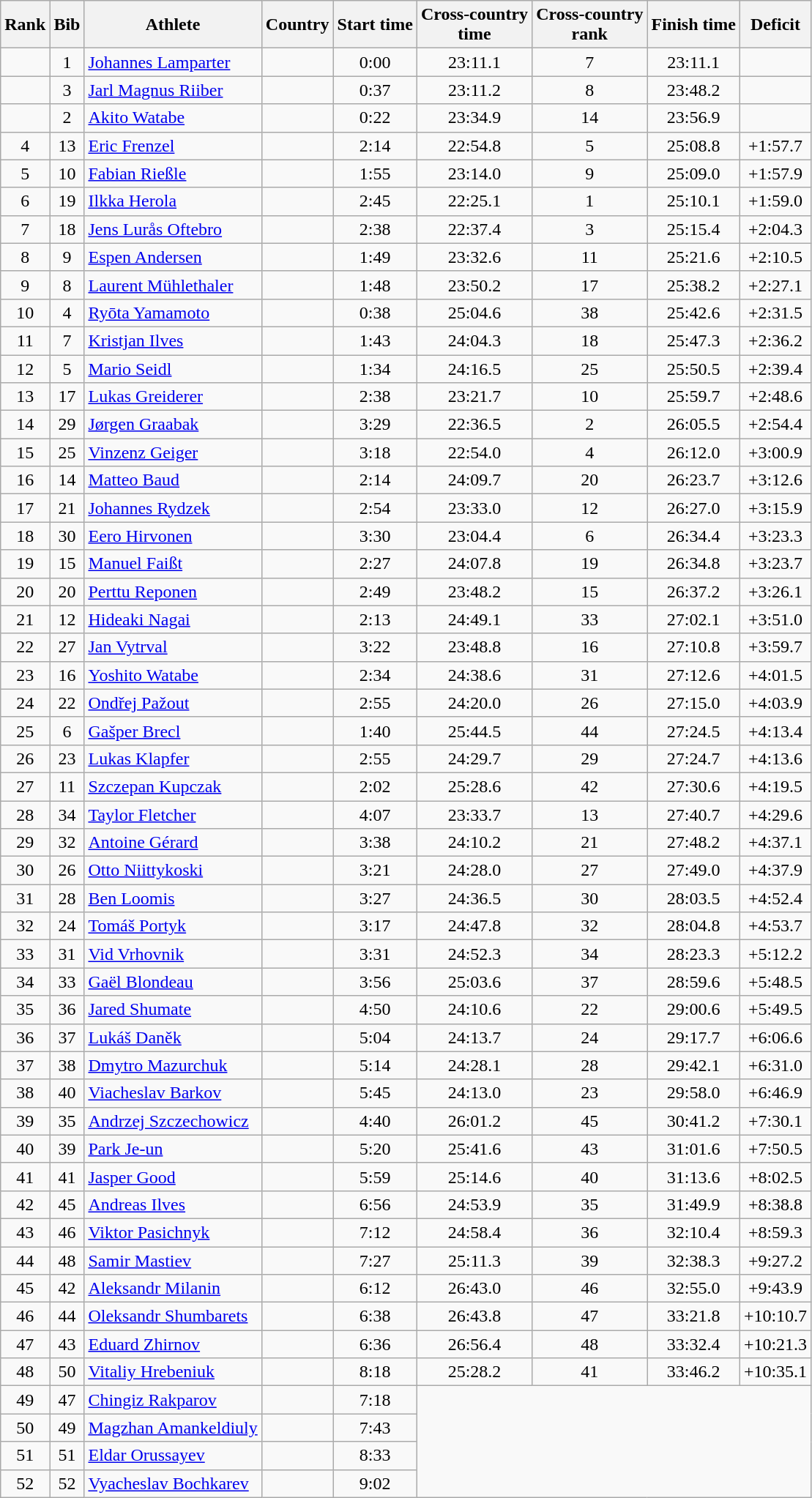<table class="wikitable sortable" style="text-align:center">
<tr>
<th>Rank</th>
<th>Bib</th>
<th>Athlete</th>
<th>Country</th>
<th>Start time</th>
<th>Cross-country<br>time</th>
<th>Cross-country<br>rank</th>
<th>Finish time</th>
<th>Deficit</th>
</tr>
<tr>
<td></td>
<td>1</td>
<td align=left><a href='#'>Johannes Lamparter</a></td>
<td align=left></td>
<td>0:00</td>
<td>23:11.1</td>
<td>7</td>
<td>23:11.1</td>
<td></td>
</tr>
<tr>
<td></td>
<td>3</td>
<td align=left><a href='#'>Jarl Magnus Riiber</a></td>
<td align=left></td>
<td>0:37</td>
<td>23:11.2</td>
<td>8</td>
<td>23:48.2</td>
<td></td>
</tr>
<tr>
<td></td>
<td>2</td>
<td align=left><a href='#'>Akito Watabe</a></td>
<td align=left></td>
<td>0:22</td>
<td>23:34.9</td>
<td>14</td>
<td>23:56.9</td>
<td></td>
</tr>
<tr>
<td>4</td>
<td>13</td>
<td align=left><a href='#'>Eric Frenzel</a></td>
<td align=left></td>
<td>2:14</td>
<td>22:54.8</td>
<td>5</td>
<td>25:08.8</td>
<td>+1:57.7</td>
</tr>
<tr>
<td>5</td>
<td>10</td>
<td align=left><a href='#'>Fabian Rießle</a></td>
<td align=left></td>
<td>1:55</td>
<td>23:14.0</td>
<td>9</td>
<td>25:09.0</td>
<td>+1:57.9</td>
</tr>
<tr>
<td>6</td>
<td>19</td>
<td align=left><a href='#'>Ilkka Herola</a></td>
<td align=left></td>
<td>2:45</td>
<td>22:25.1</td>
<td>1</td>
<td>25:10.1</td>
<td>+1:59.0</td>
</tr>
<tr>
<td>7</td>
<td>18</td>
<td align=left><a href='#'>Jens Lurås Oftebro</a></td>
<td align=left></td>
<td>2:38</td>
<td>22:37.4</td>
<td>3</td>
<td>25:15.4</td>
<td>+2:04.3</td>
</tr>
<tr>
<td>8</td>
<td>9</td>
<td align=left><a href='#'>Espen Andersen</a></td>
<td align=left></td>
<td>1:49</td>
<td>23:32.6</td>
<td>11</td>
<td>25:21.6</td>
<td>+2:10.5</td>
</tr>
<tr>
<td>9</td>
<td>8</td>
<td align=left><a href='#'>Laurent Mühlethaler</a></td>
<td align=left></td>
<td>1:48</td>
<td>23:50.2</td>
<td>17</td>
<td>25:38.2</td>
<td>+2:27.1</td>
</tr>
<tr>
<td>10</td>
<td>4</td>
<td align=left><a href='#'>Ryōta Yamamoto</a></td>
<td align=left></td>
<td>0:38</td>
<td>25:04.6</td>
<td>38</td>
<td>25:42.6</td>
<td>+2:31.5</td>
</tr>
<tr>
<td>11</td>
<td>7</td>
<td align=left><a href='#'>Kristjan Ilves</a></td>
<td align=left></td>
<td>1:43</td>
<td>24:04.3</td>
<td>18</td>
<td>25:47.3</td>
<td>+2:36.2</td>
</tr>
<tr>
<td>12</td>
<td>5</td>
<td align=left><a href='#'>Mario Seidl</a></td>
<td align=left></td>
<td>1:34</td>
<td>24:16.5</td>
<td>25</td>
<td>25:50.5</td>
<td>+2:39.4</td>
</tr>
<tr>
<td>13</td>
<td>17</td>
<td align=left><a href='#'>Lukas Greiderer</a></td>
<td align=left></td>
<td>2:38</td>
<td>23:21.7</td>
<td>10</td>
<td>25:59.7</td>
<td>+2:48.6</td>
</tr>
<tr>
<td>14</td>
<td>29</td>
<td align=left><a href='#'>Jørgen Graabak</a></td>
<td align=left></td>
<td>3:29</td>
<td>22:36.5</td>
<td>2</td>
<td>26:05.5</td>
<td>+2:54.4</td>
</tr>
<tr>
<td>15</td>
<td>25</td>
<td align=left><a href='#'>Vinzenz Geiger</a></td>
<td align=left></td>
<td>3:18</td>
<td>22:54.0</td>
<td>4</td>
<td>26:12.0</td>
<td>+3:00.9</td>
</tr>
<tr>
<td>16</td>
<td>14</td>
<td align=left><a href='#'>Matteo Baud</a></td>
<td align=left></td>
<td>2:14</td>
<td>24:09.7</td>
<td>20</td>
<td>26:23.7</td>
<td>+3:12.6</td>
</tr>
<tr>
<td>17</td>
<td>21</td>
<td align=left><a href='#'>Johannes Rydzek</a></td>
<td align=left></td>
<td>2:54</td>
<td>23:33.0</td>
<td>12</td>
<td>26:27.0</td>
<td>+3:15.9</td>
</tr>
<tr>
<td>18</td>
<td>30</td>
<td align=left><a href='#'>Eero Hirvonen</a></td>
<td align=left></td>
<td>3:30</td>
<td>23:04.4</td>
<td>6</td>
<td>26:34.4</td>
<td>+3:23.3</td>
</tr>
<tr>
<td>19</td>
<td>15</td>
<td align=left><a href='#'>Manuel Faißt</a></td>
<td align=left></td>
<td>2:27</td>
<td>24:07.8</td>
<td>19</td>
<td>26:34.8</td>
<td>+3:23.7</td>
</tr>
<tr>
<td>20</td>
<td>20</td>
<td align=left><a href='#'>Perttu Reponen</a></td>
<td align=left></td>
<td>2:49</td>
<td>23:48.2</td>
<td>15</td>
<td>26:37.2</td>
<td>+3:26.1</td>
</tr>
<tr>
<td>21</td>
<td>12</td>
<td align=left><a href='#'>Hideaki Nagai</a></td>
<td align=left></td>
<td>2:13</td>
<td>24:49.1</td>
<td>33</td>
<td>27:02.1</td>
<td>+3:51.0</td>
</tr>
<tr>
<td>22</td>
<td>27</td>
<td align=left><a href='#'>Jan Vytrval</a></td>
<td align=left></td>
<td>3:22</td>
<td>23:48.8</td>
<td>16</td>
<td>27:10.8</td>
<td>+3:59.7</td>
</tr>
<tr>
<td>23</td>
<td>16</td>
<td align=left><a href='#'>Yoshito Watabe</a></td>
<td align=left></td>
<td>2:34</td>
<td>24:38.6</td>
<td>31</td>
<td>27:12.6</td>
<td>+4:01.5</td>
</tr>
<tr>
<td>24</td>
<td>22</td>
<td align=left><a href='#'>Ondřej Pažout</a></td>
<td align=left></td>
<td>2:55</td>
<td>24:20.0</td>
<td>26</td>
<td>27:15.0</td>
<td>+4:03.9</td>
</tr>
<tr>
<td>25</td>
<td>6</td>
<td align=left><a href='#'>Gašper Brecl</a></td>
<td align=left></td>
<td>1:40</td>
<td>25:44.5</td>
<td>44</td>
<td>27:24.5</td>
<td>+4:13.4</td>
</tr>
<tr>
<td>26</td>
<td>23</td>
<td align=left><a href='#'>Lukas Klapfer</a></td>
<td align=left></td>
<td>2:55</td>
<td>24:29.7</td>
<td>29</td>
<td>27:24.7</td>
<td>+4:13.6</td>
</tr>
<tr>
<td>27</td>
<td>11</td>
<td align=left><a href='#'>Szczepan Kupczak</a></td>
<td align=left></td>
<td>2:02</td>
<td>25:28.6</td>
<td>42</td>
<td>27:30.6</td>
<td>+4:19.5</td>
</tr>
<tr>
<td>28</td>
<td>34</td>
<td align=left><a href='#'>Taylor Fletcher</a></td>
<td align=left></td>
<td>4:07</td>
<td>23:33.7</td>
<td>13</td>
<td>27:40.7</td>
<td>+4:29.6</td>
</tr>
<tr>
<td>29</td>
<td>32</td>
<td align=left><a href='#'>Antoine Gérard</a></td>
<td align=left></td>
<td>3:38</td>
<td>24:10.2</td>
<td>21</td>
<td>27:48.2</td>
<td>+4:37.1</td>
</tr>
<tr>
<td>30</td>
<td>26</td>
<td align=left><a href='#'>Otto Niittykoski</a></td>
<td align=left></td>
<td>3:21</td>
<td>24:28.0</td>
<td>27</td>
<td>27:49.0</td>
<td>+4:37.9</td>
</tr>
<tr>
<td>31</td>
<td>28</td>
<td align=left><a href='#'>Ben Loomis</a></td>
<td align=left></td>
<td>3:27</td>
<td>24:36.5</td>
<td>30</td>
<td>28:03.5</td>
<td>+4:52.4</td>
</tr>
<tr>
<td>32</td>
<td>24</td>
<td align=left><a href='#'>Tomáš Portyk</a></td>
<td align=left></td>
<td>3:17</td>
<td>24:47.8</td>
<td>32</td>
<td>28:04.8</td>
<td>+4:53.7</td>
</tr>
<tr>
<td>33</td>
<td>31</td>
<td align=left><a href='#'>Vid Vrhovnik</a></td>
<td align=left></td>
<td>3:31</td>
<td>24:52.3</td>
<td>34</td>
<td>28:23.3</td>
<td>+5:12.2</td>
</tr>
<tr>
<td>34</td>
<td>33</td>
<td align=left><a href='#'>Gaël Blondeau</a></td>
<td align=left></td>
<td>3:56</td>
<td>25:03.6</td>
<td>37</td>
<td>28:59.6</td>
<td>+5:48.5</td>
</tr>
<tr>
<td>35</td>
<td>36</td>
<td align=left><a href='#'>Jared Shumate</a></td>
<td align=left></td>
<td>4:50</td>
<td>24:10.6</td>
<td>22</td>
<td>29:00.6</td>
<td>+5:49.5</td>
</tr>
<tr>
<td>36</td>
<td>37</td>
<td align=left><a href='#'>Lukáš Daněk</a></td>
<td align=left></td>
<td>5:04</td>
<td>24:13.7</td>
<td>24</td>
<td>29:17.7</td>
<td>+6:06.6</td>
</tr>
<tr>
<td>37</td>
<td>38</td>
<td align=left><a href='#'>Dmytro Mazurchuk</a></td>
<td align=left></td>
<td>5:14</td>
<td>24:28.1</td>
<td>28</td>
<td>29:42.1</td>
<td>+6:31.0</td>
</tr>
<tr>
<td>38</td>
<td>40</td>
<td align=left><a href='#'>Viacheslav Barkov</a></td>
<td align=left></td>
<td>5:45</td>
<td>24:13.0</td>
<td>23</td>
<td>29:58.0</td>
<td>+6:46.9</td>
</tr>
<tr>
<td>39</td>
<td>35</td>
<td align=left><a href='#'>Andrzej Szczechowicz</a></td>
<td align=left></td>
<td>4:40</td>
<td>26:01.2</td>
<td>45</td>
<td>30:41.2</td>
<td>+7:30.1</td>
</tr>
<tr>
<td>40</td>
<td>39</td>
<td align=left><a href='#'>Park Je-un</a></td>
<td align=left></td>
<td>5:20</td>
<td>25:41.6</td>
<td>43</td>
<td>31:01.6</td>
<td>+7:50.5</td>
</tr>
<tr>
<td>41</td>
<td>41</td>
<td align=left><a href='#'>Jasper Good</a></td>
<td align=left></td>
<td>5:59</td>
<td>25:14.6</td>
<td>40</td>
<td>31:13.6</td>
<td>+8:02.5</td>
</tr>
<tr>
<td>42</td>
<td>45</td>
<td align=left><a href='#'>Andreas Ilves</a></td>
<td align=left></td>
<td>6:56</td>
<td>24:53.9</td>
<td>35</td>
<td>31:49.9</td>
<td>+8:38.8</td>
</tr>
<tr>
<td>43</td>
<td>46</td>
<td align=left><a href='#'>Viktor Pasichnyk</a></td>
<td align=left></td>
<td>7:12</td>
<td>24:58.4</td>
<td>36</td>
<td>32:10.4</td>
<td>+8:59.3</td>
</tr>
<tr>
<td>44</td>
<td>48</td>
<td align=left><a href='#'>Samir Mastiev</a></td>
<td align=left></td>
<td>7:27</td>
<td>25:11.3</td>
<td>39</td>
<td>32:38.3</td>
<td>+9:27.2</td>
</tr>
<tr>
<td>45</td>
<td>42</td>
<td align=left><a href='#'>Aleksandr Milanin</a></td>
<td align=left></td>
<td>6:12</td>
<td>26:43.0</td>
<td>46</td>
<td>32:55.0</td>
<td>+9:43.9</td>
</tr>
<tr>
<td>46</td>
<td>44</td>
<td align=left><a href='#'>Oleksandr Shumbarets</a></td>
<td align=left></td>
<td>6:38</td>
<td>26:43.8</td>
<td>47</td>
<td>33:21.8</td>
<td>+10:10.7</td>
</tr>
<tr>
<td>47</td>
<td>43</td>
<td align=left><a href='#'>Eduard Zhirnov</a></td>
<td align=left></td>
<td>6:36</td>
<td>26:56.4</td>
<td>48</td>
<td>33:32.4</td>
<td>+10:21.3</td>
</tr>
<tr>
<td>48</td>
<td>50</td>
<td align=left><a href='#'>Vitaliy Hrebeniuk</a></td>
<td align=left></td>
<td>8:18</td>
<td>25:28.2</td>
<td>41</td>
<td>33:46.2</td>
<td>+10:35.1</td>
</tr>
<tr>
<td>49</td>
<td>47</td>
<td align=left><a href='#'>Chingiz Rakparov</a></td>
<td align=left></td>
<td>7:18</td>
<td colspan=4 rowspan=4></td>
</tr>
<tr>
<td>50</td>
<td>49</td>
<td align=left><a href='#'>Magzhan Amankeldiuly</a></td>
<td align=left></td>
<td>7:43</td>
</tr>
<tr>
<td>51</td>
<td>51</td>
<td align=left><a href='#'>Eldar Orussayev</a></td>
<td align=left></td>
<td>8:33</td>
</tr>
<tr>
<td>52</td>
<td>52</td>
<td align=left><a href='#'>Vyacheslav Bochkarev</a></td>
<td align=left></td>
<td>9:02</td>
</tr>
</table>
